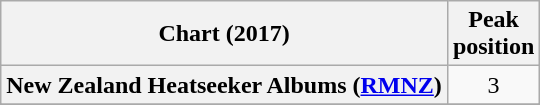<table class="wikitable sortable plainrowheaders" style="text-align:center">
<tr>
<th scope="col">Chart (2017)</th>
<th scope="col">Peak<br> position</th>
</tr>
<tr>
<th scope="row">New Zealand Heatseeker Albums (<a href='#'>RMNZ</a>)</th>
<td>3</td>
</tr>
<tr>
</tr>
<tr>
</tr>
<tr>
</tr>
</table>
